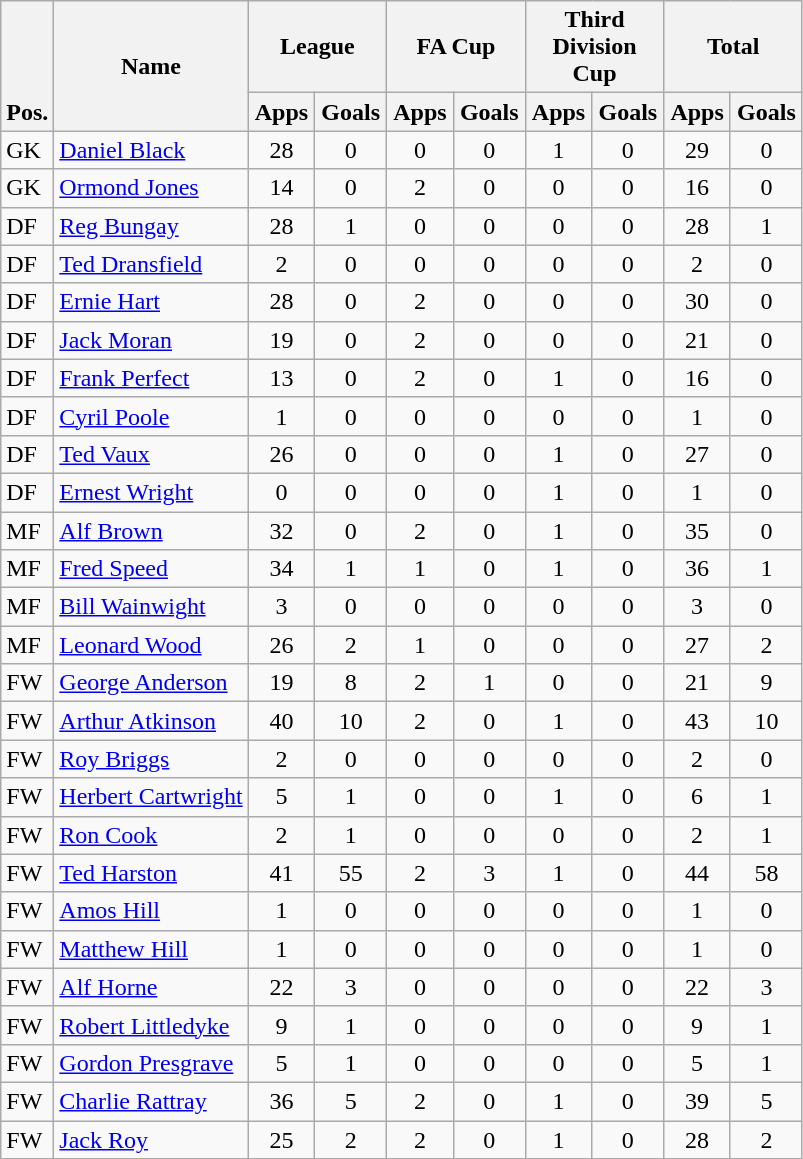<table class="wikitable" style="text-align:center">
<tr>
<th rowspan="2" valign="bottom">Pos.</th>
<th rowspan="2">Name</th>
<th colspan="2" width="85">League</th>
<th colspan="2" width="85">FA Cup</th>
<th colspan="2" width="85">Third Division Cup</th>
<th colspan="2" width="85">Total</th>
</tr>
<tr>
<th>Apps</th>
<th>Goals</th>
<th>Apps</th>
<th>Goals</th>
<th>Apps</th>
<th>Goals</th>
<th>Apps</th>
<th>Goals</th>
</tr>
<tr>
<td align="left">GK</td>
<td align="left"> <a href='#'>Daniel Black</a></td>
<td>28</td>
<td>0</td>
<td>0</td>
<td>0</td>
<td>1</td>
<td>0</td>
<td>29</td>
<td>0</td>
</tr>
<tr>
<td align="left">GK</td>
<td align="left"> <a href='#'>Ormond Jones</a></td>
<td>14</td>
<td>0</td>
<td>2</td>
<td>0</td>
<td>0</td>
<td>0</td>
<td>16</td>
<td>0</td>
</tr>
<tr>
<td align="left">DF</td>
<td align="left"> <a href='#'>Reg Bungay</a></td>
<td>28</td>
<td>1</td>
<td>0</td>
<td>0</td>
<td>0</td>
<td>0</td>
<td>28</td>
<td>1</td>
</tr>
<tr>
<td align="left">DF</td>
<td align="left"> <a href='#'>Ted Dransfield</a></td>
<td>2</td>
<td>0</td>
<td>0</td>
<td>0</td>
<td>0</td>
<td>0</td>
<td>2</td>
<td>0</td>
</tr>
<tr>
<td align="left">DF</td>
<td align="left"> <a href='#'>Ernie Hart</a></td>
<td>28</td>
<td>0</td>
<td>2</td>
<td>0</td>
<td>0</td>
<td>0</td>
<td>30</td>
<td>0</td>
</tr>
<tr>
<td align="left">DF</td>
<td align="left"> <a href='#'>Jack Moran</a></td>
<td>19</td>
<td>0</td>
<td>2</td>
<td>0</td>
<td>0</td>
<td>0</td>
<td>21</td>
<td>0</td>
</tr>
<tr>
<td align="left">DF</td>
<td align="left"> <a href='#'>Frank Perfect</a></td>
<td>13</td>
<td>0</td>
<td>2</td>
<td>0</td>
<td>1</td>
<td>0</td>
<td>16</td>
<td>0</td>
</tr>
<tr>
<td align="left">DF</td>
<td align="left"> <a href='#'>Cyril Poole</a></td>
<td>1</td>
<td>0</td>
<td>0</td>
<td>0</td>
<td>0</td>
<td>0</td>
<td>1</td>
<td>0</td>
</tr>
<tr>
<td align="left">DF</td>
<td align="left"> <a href='#'>Ted Vaux</a></td>
<td>26</td>
<td>0</td>
<td>0</td>
<td>0</td>
<td>1</td>
<td>0</td>
<td>27</td>
<td>0</td>
</tr>
<tr>
<td align="left">DF</td>
<td align="left"> <a href='#'>Ernest Wright</a></td>
<td>0</td>
<td>0</td>
<td>0</td>
<td>0</td>
<td>1</td>
<td>0</td>
<td>1</td>
<td>0</td>
</tr>
<tr>
<td align="left">MF</td>
<td align="left"> <a href='#'>Alf Brown</a></td>
<td>32</td>
<td>0</td>
<td>2</td>
<td>0</td>
<td>1</td>
<td>0</td>
<td>35</td>
<td>0</td>
</tr>
<tr>
<td align="left">MF</td>
<td align="left"> <a href='#'>Fred Speed</a></td>
<td>34</td>
<td>1</td>
<td>1</td>
<td>0</td>
<td>1</td>
<td>0</td>
<td>36</td>
<td>1</td>
</tr>
<tr>
<td align="left">MF</td>
<td align="left"> <a href='#'>Bill Wainwight</a></td>
<td>3</td>
<td>0</td>
<td>0</td>
<td>0</td>
<td>0</td>
<td>0</td>
<td>3</td>
<td>0</td>
</tr>
<tr>
<td align="left">MF</td>
<td align="left"> <a href='#'>Leonard Wood</a></td>
<td>26</td>
<td>2</td>
<td>1</td>
<td>0</td>
<td>0</td>
<td>0</td>
<td>27</td>
<td>2</td>
</tr>
<tr>
<td align="left">FW</td>
<td align="left"> <a href='#'>George Anderson</a></td>
<td>19</td>
<td>8</td>
<td>2</td>
<td>1</td>
<td>0</td>
<td>0</td>
<td>21</td>
<td>9</td>
</tr>
<tr>
<td align="left">FW</td>
<td align="left"> <a href='#'>Arthur Atkinson</a></td>
<td>40</td>
<td>10</td>
<td>2</td>
<td>0</td>
<td>1</td>
<td>0</td>
<td>43</td>
<td>10</td>
</tr>
<tr>
<td align="left">FW</td>
<td align="left"> <a href='#'>Roy Briggs</a></td>
<td>2</td>
<td>0</td>
<td>0</td>
<td>0</td>
<td>0</td>
<td>0</td>
<td>2</td>
<td>0</td>
</tr>
<tr>
<td align="left">FW</td>
<td align="left"> <a href='#'>Herbert Cartwright</a></td>
<td>5</td>
<td>1</td>
<td>0</td>
<td>0</td>
<td>1</td>
<td>0</td>
<td>6</td>
<td>1</td>
</tr>
<tr>
<td align="left">FW</td>
<td align="left"> <a href='#'>Ron Cook</a></td>
<td>2</td>
<td>1</td>
<td>0</td>
<td>0</td>
<td>0</td>
<td>0</td>
<td>2</td>
<td>1</td>
</tr>
<tr>
<td align="left">FW</td>
<td align="left"> <a href='#'>Ted Harston</a></td>
<td>41</td>
<td>55</td>
<td>2</td>
<td>3</td>
<td>1</td>
<td>0</td>
<td>44</td>
<td>58</td>
</tr>
<tr>
<td align="left">FW</td>
<td align="left"> <a href='#'>Amos Hill</a></td>
<td>1</td>
<td>0</td>
<td>0</td>
<td>0</td>
<td>0</td>
<td>0</td>
<td>1</td>
<td>0</td>
</tr>
<tr>
<td align="left">FW</td>
<td align="left"> <a href='#'>Matthew Hill</a></td>
<td>1</td>
<td>0</td>
<td>0</td>
<td>0</td>
<td>0</td>
<td>0</td>
<td>1</td>
<td>0</td>
</tr>
<tr>
<td align="left">FW</td>
<td align="left"> <a href='#'>Alf Horne</a></td>
<td>22</td>
<td>3</td>
<td>0</td>
<td>0</td>
<td>0</td>
<td>0</td>
<td>22</td>
<td>3</td>
</tr>
<tr>
<td align="left">FW</td>
<td align="left"> <a href='#'>Robert Littledyke</a></td>
<td>9</td>
<td>1</td>
<td>0</td>
<td>0</td>
<td>0</td>
<td>0</td>
<td>9</td>
<td>1</td>
</tr>
<tr>
<td align="left">FW</td>
<td align="left"> <a href='#'>Gordon Presgrave</a></td>
<td>5</td>
<td>1</td>
<td>0</td>
<td>0</td>
<td>0</td>
<td>0</td>
<td>5</td>
<td>1</td>
</tr>
<tr>
<td align="left">FW</td>
<td align="left"> <a href='#'>Charlie Rattray</a></td>
<td>36</td>
<td>5</td>
<td>2</td>
<td>0</td>
<td>1</td>
<td>0</td>
<td>39</td>
<td>5</td>
</tr>
<tr>
<td align="left">FW</td>
<td align="left"> <a href='#'>Jack Roy</a></td>
<td>25</td>
<td>2</td>
<td>2</td>
<td>0</td>
<td>1</td>
<td>0</td>
<td>28</td>
<td>2</td>
</tr>
</table>
